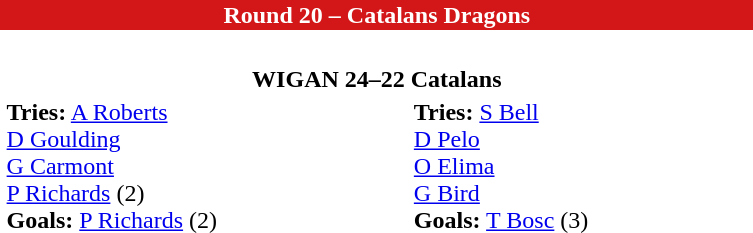<table class="toccolours collapsible collapsed" border="0" align="right" width="40%" style="margin:1em;">
<tr>
<th colspan=2 style="background:#D31718; color:#FFFFFF;">Round 20 – Catalans Dragons</th>
</tr>
<tr>
<td><br><table border=0 width=100%>
<tr>
<th colspan=2><strong>WIGAN 24–22 Catalans</strong></th>
</tr>
<tr>
<td><strong>Tries:</strong> <a href='#'>A Roberts</a><br><a href='#'>D Goulding</a><br><a href='#'>G Carmont</a><br><a href='#'>P Richards</a> (2)<br><strong>Goals:</strong> <a href='#'>P Richards</a> (2)</td>
<td><strong>Tries:</strong> <a href='#'>S Bell</a><br><a href='#'>D Pelo</a><br><a href='#'>O Elima</a><br><a href='#'>G Bird</a><br><strong>Goals:</strong> <a href='#'>T Bosc</a> (3)</td>
</tr>
</table>
</td>
</tr>
</table>
